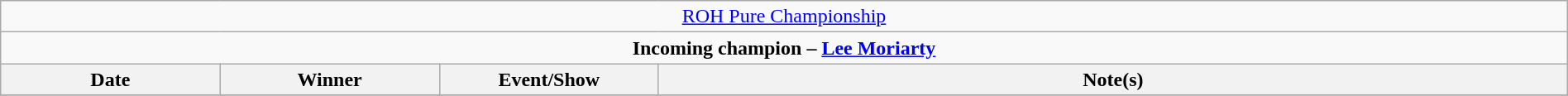<table class="wikitable" style="text-align:center; width:100%;">
<tr>
<td colspan="4" style="text-align: center;"><a href='#'>ROH Pure Championship</a></td>
</tr>
<tr>
<td colspan="4" style="text-align: center;"><strong>Incoming champion – <a href='#'>Lee Moriarty</a></strong></td>
</tr>
<tr>
<th width="14%">Date</th>
<th width="14%">Winner</th>
<th width="14%">Event/Show</th>
<th width="58%">Note(s)</th>
</tr>
<tr>
</tr>
</table>
